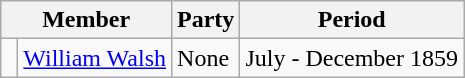<table class="wikitable">
<tr>
<th colspan="2">Member</th>
<th>Party</th>
<th>Period</th>
</tr>
<tr>
<td> </td>
<td><a href='#'>William Walsh</a></td>
<td>None</td>
<td>July - December 1859</td>
</tr>
</table>
